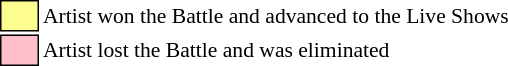<table class="toccolours" style="font-size: 90%; white-space: nowrap;">
<tr>
<td style="background:#fdfc8f; border:1px solid black;">      </td>
<td>Artist won the Battle and advanced to the Live Shows</td>
</tr>
<tr>
<td style="background:pink; border:1px solid black;">      </td>
<td>Artist lost the Battle and was eliminated</td>
</tr>
</table>
